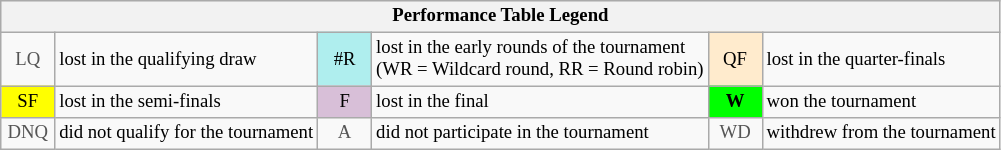<table class="wikitable" style="font-size:78%;">
<tr bgcolor="#efefef">
<th colspan="6">Performance Table Legend</th>
</tr>
<tr>
<td align="center" style="color:#555555;" width="30">LQ</td>
<td>lost in the qualifying draw</td>
<td align="center" style="background:#afeeee;">#R</td>
<td>lost in the early rounds of the tournament<br>(WR = Wildcard round, RR = Round robin)</td>
<td align="center" style="background:#ffebcd;">QF</td>
<td>lost in the quarter-finals</td>
</tr>
<tr>
<td align="center" style="background:yellow;">SF</td>
<td>lost in the semi-finals</td>
<td align="center" style="background:#D8BFD8;">F</td>
<td>lost in the final</td>
<td align="center" style="background:#00ff00;"><strong>W</strong></td>
<td>won the tournament</td>
</tr>
<tr>
<td align="center" style="color:#555555;" width="30">DNQ</td>
<td>did not qualify for the tournament</td>
<td align="center" style="color:#555555;" width="30">A</td>
<td>did not participate in the tournament</td>
<td align="center" style="color:#555555;" width="30">WD</td>
<td>withdrew from the tournament</td>
</tr>
</table>
